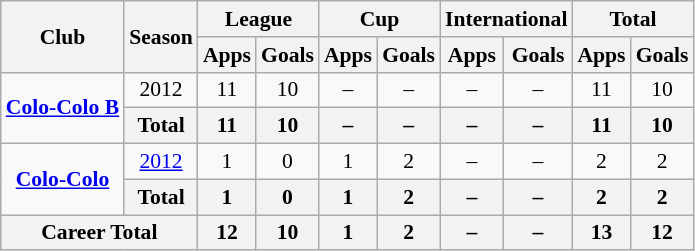<table class="wikitable" style="font-size:90%; text-align: center;">
<tr>
<th rowspan="2">Club</th>
<th rowspan="2">Season</th>
<th colspan="2">League</th>
<th colspan="2">Cup</th>
<th colspan="2">International</th>
<th colspan="2">Total</th>
</tr>
<tr>
<th>Apps</th>
<th>Goals</th>
<th>Apps</th>
<th>Goals</th>
<th>Apps</th>
<th>Goals</th>
<th>Apps</th>
<th>Goals</th>
</tr>
<tr>
<td rowspan="2"><strong><a href='#'>Colo-Colo B</a></strong></td>
<td>2012</td>
<td>11</td>
<td>10</td>
<td>–</td>
<td>–</td>
<td>–</td>
<td>–</td>
<td>11</td>
<td>10</td>
</tr>
<tr>
<th>Total</th>
<th>11</th>
<th>10</th>
<th>–</th>
<th>–</th>
<th>–</th>
<th>–</th>
<th>11</th>
<th>10</th>
</tr>
<tr>
<td rowspan="2"><strong><a href='#'>Colo-Colo</a></strong></td>
<td><a href='#'>2012</a></td>
<td>1</td>
<td>0</td>
<td>1</td>
<td>2</td>
<td>–</td>
<td>–</td>
<td>2</td>
<td>2</td>
</tr>
<tr>
<th>Total</th>
<th>1</th>
<th>0</th>
<th>1</th>
<th>2</th>
<th>–</th>
<th>–</th>
<th>2</th>
<th>2</th>
</tr>
<tr>
<th colspan=2>Career Total</th>
<th>12</th>
<th>10</th>
<th>1</th>
<th>2</th>
<th>–</th>
<th>–</th>
<th>13</th>
<th>12</th>
</tr>
</table>
